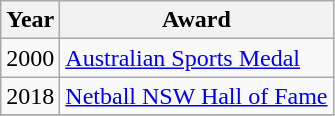<table class="wikitable collapsible">
<tr>
<th>Year</th>
<th>Award</th>
</tr>
<tr>
<td>2000</td>
<td><a href='#'>Australian Sports Medal</a></td>
</tr>
<tr>
<td>2018</td>
<td><a href='#'>Netball NSW Hall of Fame</a></td>
</tr>
<tr>
</tr>
</table>
